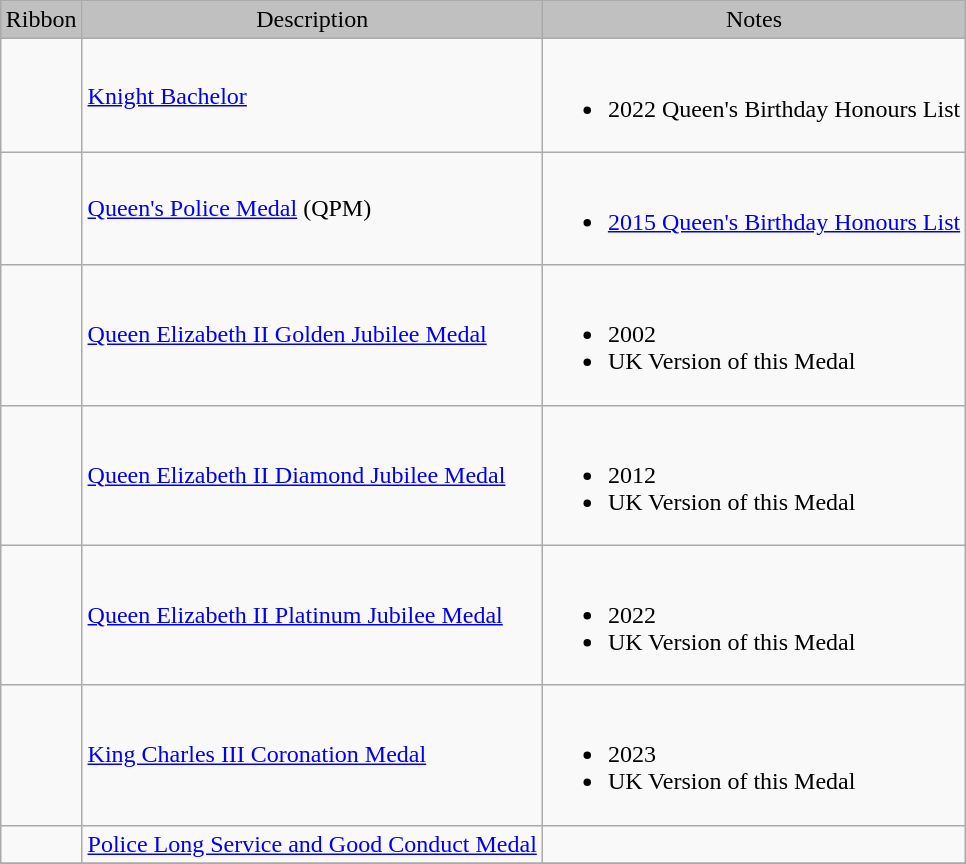<table class="wikitable" style="margin:1em auto;">
<tr style="background:silver;" align="center">
<td>Ribbon</td>
<td>Description</td>
<td>Notes</td>
</tr>
<tr>
<td></td>
<td><a href='#'>Knight Bachelor</a></td>
<td><br><ul><li>2022 Queen's Birthday Honours List</li></ul></td>
</tr>
<tr>
<td></td>
<td><a href='#'>Queen's Police Medal</a> (QPM)</td>
<td><br><ul><li><a href='#'>2015 Queen's Birthday Honours List</a></li></ul></td>
</tr>
<tr>
<td></td>
<td><a href='#'>Queen Elizabeth II Golden Jubilee Medal</a></td>
<td><br><ul><li>2002</li><li>UK Version of this Medal</li></ul></td>
</tr>
<tr>
<td></td>
<td><a href='#'>Queen Elizabeth II Diamond Jubilee Medal</a></td>
<td><br><ul><li>2012</li><li>UK Version of this Medal</li></ul></td>
</tr>
<tr>
<td></td>
<td><a href='#'>Queen Elizabeth II Platinum Jubilee Medal</a></td>
<td><br><ul><li>2022</li><li>UK Version of this Medal</li></ul></td>
</tr>
<tr>
<td></td>
<td><a href='#'>King Charles III Coronation Medal</a></td>
<td><br><ul><li>2023</li><li>UK Version of this Medal</li></ul></td>
</tr>
<tr>
<td></td>
<td><a href='#'>Police Long Service and Good Conduct Medal</a></td>
<td></td>
</tr>
<tr>
</tr>
</table>
